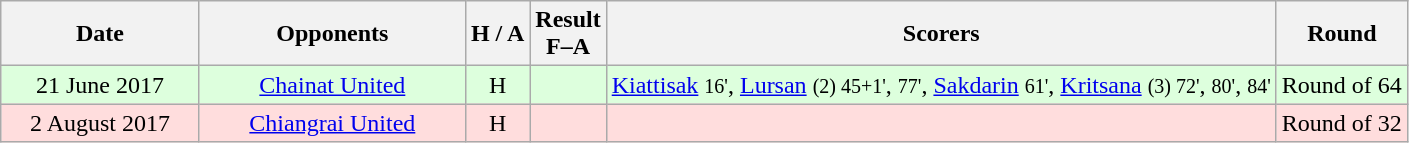<table class="wikitable" style="text-align:center">
<tr>
<th width="125">Date</th>
<th width="170">Opponents</th>
<th nowrap>H / A</th>
<th>Result<br>F–A</th>
<th>Scorers</th>
<th>Round</th>
</tr>
<tr bgcolor="#ddffdd">
<td>21 June 2017</td>
<td><a href='#'>Chainat United</a></td>
<td>H</td>
<td></td>
<td nowrap><a href='#'>Kiattisak</a> <small>16'</small>, <a href='#'>Lursan</a> <small>(2) 45+1'</small>, <small>77'</small>, <a href='#'>Sakdarin</a> <small>61'</small>, <a href='#'>Kritsana</a> <small>(3) 72'</small>, <small>80'</small>, <small>84'</small></td>
<td nowrap>Round of 64</td>
</tr>
<tr bgcolor="#ffdddd">
<td>2 August 2017</td>
<td><a href='#'>Chiangrai United</a></td>
<td>H</td>
<td> </td>
<td></td>
<td nowrap>Round of 32</td>
</tr>
</table>
